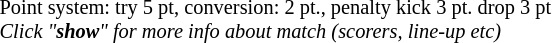<table width=100%>
<tr>
<td align=left width=60% style="font-size: 85%">Point system: try 5 pt, conversion: 2 pt., penalty kick 3 pt. drop 3 pt <br><em>Click "<strong>show</strong>" for more info about match (scorers, line-up etc)</em></td>
</tr>
</table>
